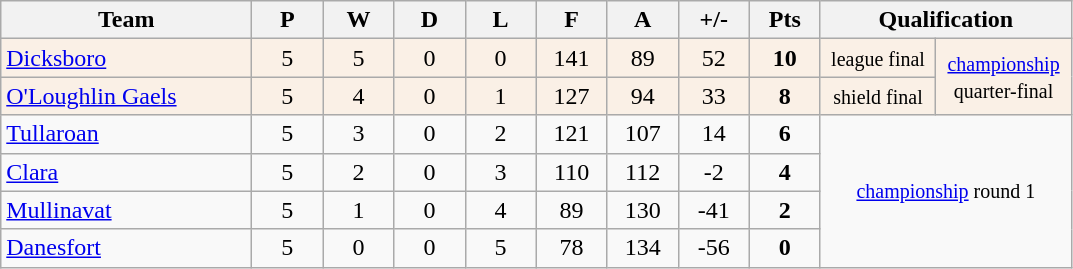<table class=wikitable style="text-align: center;">
<tr>
<th style="width: 160px;">Team</th>
<th style="width: 40px;">P</th>
<th style="width: 40px;">W</th>
<th style="width: 40px;">D</th>
<th style="width: 40px;">L</th>
<th style="width: 40px;">F</th>
<th style="width: 40px;">A</th>
<th style="width: 40px;">+/-</th>
<th style="width: 40px;">Pts</th>
<th style="width: 160px;" colspan="2">Qualification</th>
</tr>
<tr align=center style="background:Linen;">
<td style="text-align:left;"> <a href='#'>Dicksboro</a></td>
<td>5</td>
<td>5</td>
<td>0</td>
<td>0</td>
<td>141</td>
<td>89</td>
<td>52</td>
<td><strong>10</strong></td>
<td><small>league final</small></td>
<td rowspan="2"><small><a href='#'>championship</a><br> quarter-final</small></td>
</tr>
<tr style="background:Linen;">
<td style="text-align:left;"> <a href='#'>O'Loughlin Gaels</a></td>
<td>5</td>
<td>4</td>
<td>0</td>
<td>1</td>
<td>127</td>
<td>94</td>
<td>33</td>
<td><strong>8</strong></td>
<td><small>shield final</small></td>
</tr>
<tr>
<td style="text-align:left;"> <a href='#'>Tullaroan</a></td>
<td>5</td>
<td>3</td>
<td>0</td>
<td>2</td>
<td>121</td>
<td>107</td>
<td>14</td>
<td><strong>6</strong></td>
<td rowspan="4" colspan="2"><small><a href='#'>championship</a> round 1</small></td>
</tr>
<tr>
<td style="text-align:left;"> <a href='#'>Clara</a></td>
<td>5</td>
<td>2</td>
<td>0</td>
<td>3</td>
<td>110</td>
<td>112</td>
<td>-2</td>
<td><strong>4</strong></td>
</tr>
<tr>
<td style="text-align:left;"> <a href='#'>Mullinavat</a></td>
<td>5</td>
<td>1</td>
<td>0</td>
<td>4</td>
<td>89</td>
<td>130</td>
<td>-41</td>
<td><strong>2</strong></td>
</tr>
<tr>
<td style="text-align:left;"> <a href='#'>Danesfort</a></td>
<td>5</td>
<td>0</td>
<td>0</td>
<td>5</td>
<td>78</td>
<td>134</td>
<td>-56</td>
<td><strong>0</strong></td>
</tr>
</table>
